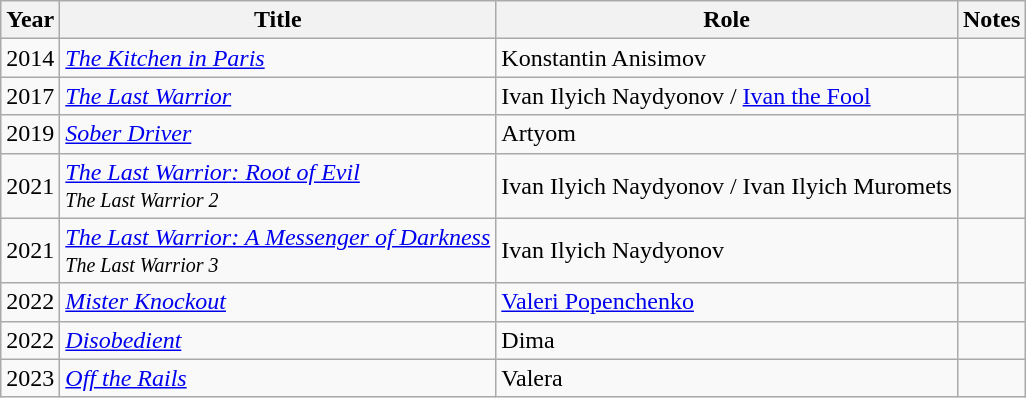<table class="wikitable sortable">
<tr>
<th>Year</th>
<th>Title</th>
<th>Role</th>
<th>Notes</th>
</tr>
<tr>
<td>2014</td>
<td><em><a href='#'>The Kitchen in Paris</a></em></td>
<td>Konstantin  Anisimov</td>
<td></td>
</tr>
<tr>
<td>2017</td>
<td><em><a href='#'>The Last Warrior</a></em></td>
<td>Ivan Ilyich Naydyonov / <a href='#'>Ivan the Fool</a></td>
<td></td>
</tr>
<tr>
<td>2019</td>
<td><em><a href='#'>Sober Driver</a></em></td>
<td>Artyom</td>
<td></td>
</tr>
<tr>
<td>2021</td>
<td><em><a href='#'>The Last Warrior: Root of Evil</a></em> <br> <small><em>The Last Warrior 2</em></small></td>
<td>Ivan Ilyich Naydyonov / Ivan Ilyich Muromets</td>
<td></td>
</tr>
<tr>
<td>2021</td>
<td><em><a href='#'>The Last Warrior: A Messenger of Darkness</a></em> <br> <small><em>The Last Warrior 3</em></small></td>
<td>Ivan Ilyich Naydyonov</td>
<td></td>
</tr>
<tr>
<td>2022</td>
<td><em><a href='#'>Mister Knockout</a></em></td>
<td><a href='#'>Valeri Popenchenko</a></td>
<td></td>
</tr>
<tr>
<td>2022</td>
<td><em><a href='#'>Disobedient</a></em></td>
<td>Dima</td>
<td></td>
</tr>
<tr>
<td>2023</td>
<td><em><a href='#'>Off the Rails</a></em></td>
<td>Valera</td>
<td></td>
</tr>
</table>
